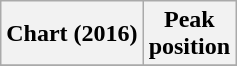<table class="wikitable plainrowheaders">
<tr>
<th scope="col">Chart (2016)</th>
<th scope="col">Peak<br>position</th>
</tr>
<tr>
</tr>
</table>
